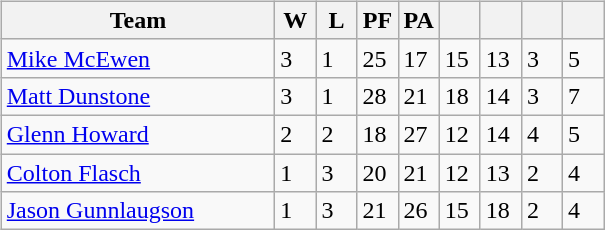<table>
<tr>
<td valign=top width=10%><br><table class=wikitable>
<tr>
<th width=175>Team</th>
<th width=20>W</th>
<th width=20>L</th>
<th width=20>PF</th>
<th width=20>PA</th>
<th width=20></th>
<th width=20></th>
<th width=20></th>
<th width=20></th>
</tr>
<tr>
<td> <a href='#'>Mike McEwen</a></td>
<td>3</td>
<td>1</td>
<td>25</td>
<td>17</td>
<td>15</td>
<td>13</td>
<td>3</td>
<td>5</td>
</tr>
<tr>
<td> <a href='#'>Matt Dunstone</a></td>
<td>3</td>
<td>1</td>
<td>28</td>
<td>21</td>
<td>18</td>
<td>14</td>
<td>3</td>
<td>7</td>
</tr>
<tr>
<td> <a href='#'>Glenn Howard</a></td>
<td>2</td>
<td>2</td>
<td>18</td>
<td>27</td>
<td>12</td>
<td>14</td>
<td>4</td>
<td>5</td>
</tr>
<tr>
<td> <a href='#'>Colton Flasch</a></td>
<td>1</td>
<td>3</td>
<td>20</td>
<td>21</td>
<td>12</td>
<td>13</td>
<td>2</td>
<td>4</td>
</tr>
<tr>
<td> <a href='#'>Jason Gunnlaugson</a></td>
<td>1</td>
<td>3</td>
<td>21</td>
<td>26</td>
<td>15</td>
<td>18</td>
<td>2</td>
<td>4</td>
</tr>
</table>
</td>
</tr>
</table>
